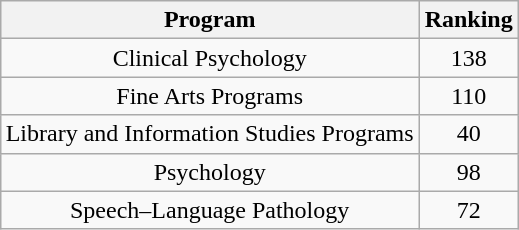<table class="wikitable sortable floatright" style="float:right; text-align:center">
<tr>
<th>Program</th>
<th>Ranking</th>
</tr>
<tr>
<td>Clinical Psychology</td>
<td>138</td>
</tr>
<tr>
<td>Fine Arts Programs</td>
<td>110</td>
</tr>
<tr>
<td>Library and Information Studies Programs</td>
<td>40</td>
</tr>
<tr>
<td>Psychology</td>
<td>98</td>
</tr>
<tr>
<td>Speech–Language Pathology</td>
<td>72</td>
</tr>
</table>
